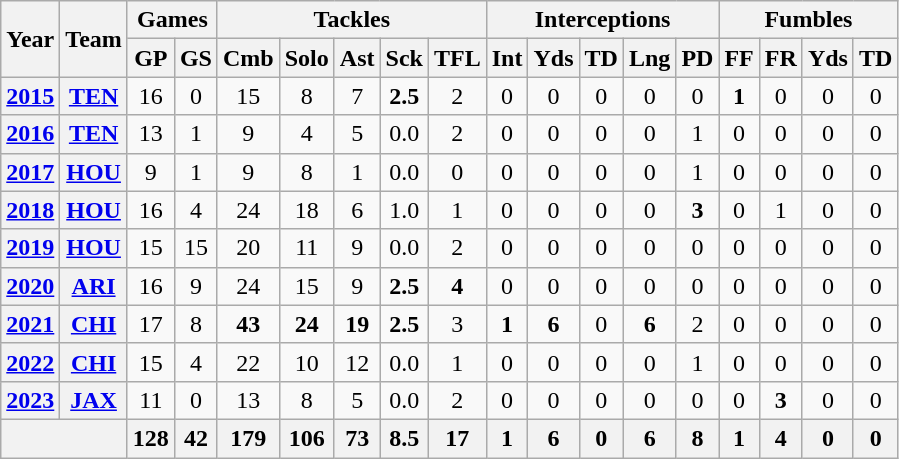<table class="wikitable" style="text-align:center">
<tr>
<th rowspan="2">Year</th>
<th rowspan="2">Team</th>
<th colspan="2">Games</th>
<th colspan="5">Tackles</th>
<th colspan="5">Interceptions</th>
<th colspan="4">Fumbles</th>
</tr>
<tr>
<th>GP</th>
<th>GS</th>
<th>Cmb</th>
<th>Solo</th>
<th>Ast</th>
<th>Sck</th>
<th>TFL</th>
<th>Int</th>
<th>Yds</th>
<th>TD</th>
<th>Lng</th>
<th>PD</th>
<th>FF</th>
<th>FR</th>
<th>Yds</th>
<th>TD</th>
</tr>
<tr>
<th><a href='#'>2015</a></th>
<th><a href='#'>TEN</a></th>
<td>16</td>
<td>0</td>
<td>15</td>
<td>8</td>
<td>7</td>
<td><strong>2.5</strong></td>
<td>2</td>
<td>0</td>
<td>0</td>
<td>0</td>
<td>0</td>
<td>0</td>
<td><strong>1</strong></td>
<td>0</td>
<td>0</td>
<td>0</td>
</tr>
<tr>
<th><a href='#'>2016</a></th>
<th><a href='#'>TEN</a></th>
<td>13</td>
<td>1</td>
<td>9</td>
<td>4</td>
<td>5</td>
<td>0.0</td>
<td>2</td>
<td>0</td>
<td>0</td>
<td>0</td>
<td>0</td>
<td>1</td>
<td>0</td>
<td>0</td>
<td>0</td>
<td>0</td>
</tr>
<tr>
<th><a href='#'>2017</a></th>
<th><a href='#'>HOU</a></th>
<td>9</td>
<td>1</td>
<td>9</td>
<td>8</td>
<td>1</td>
<td>0.0</td>
<td>0</td>
<td>0</td>
<td>0</td>
<td>0</td>
<td>0</td>
<td>1</td>
<td>0</td>
<td>0</td>
<td>0</td>
<td>0</td>
</tr>
<tr>
<th><a href='#'>2018</a></th>
<th><a href='#'>HOU</a></th>
<td>16</td>
<td>4</td>
<td>24</td>
<td>18</td>
<td>6</td>
<td>1.0</td>
<td>1</td>
<td>0</td>
<td>0</td>
<td>0</td>
<td>0</td>
<td><strong>3</strong></td>
<td>0</td>
<td>1</td>
<td>0</td>
<td>0</td>
</tr>
<tr>
<th><a href='#'>2019</a></th>
<th><a href='#'>HOU</a></th>
<td>15</td>
<td>15</td>
<td>20</td>
<td>11</td>
<td>9</td>
<td>0.0</td>
<td>2</td>
<td>0</td>
<td>0</td>
<td>0</td>
<td>0</td>
<td>0</td>
<td>0</td>
<td>0</td>
<td>0</td>
<td>0</td>
</tr>
<tr>
<th><a href='#'>2020</a></th>
<th><a href='#'>ARI</a></th>
<td>16</td>
<td>9</td>
<td>24</td>
<td>15</td>
<td>9</td>
<td><strong>2.5</strong></td>
<td><strong>4</strong></td>
<td>0</td>
<td>0</td>
<td>0</td>
<td>0</td>
<td>0</td>
<td>0</td>
<td>0</td>
<td>0</td>
<td>0</td>
</tr>
<tr>
<th><a href='#'>2021</a></th>
<th><a href='#'>CHI</a></th>
<td>17</td>
<td>8</td>
<td><strong>43</strong></td>
<td><strong>24</strong></td>
<td><strong>19</strong></td>
<td><strong>2.5</strong></td>
<td>3</td>
<td><strong>1</strong></td>
<td><strong>6</strong></td>
<td>0</td>
<td><strong>6</strong></td>
<td>2</td>
<td>0</td>
<td>0</td>
<td>0</td>
<td>0</td>
</tr>
<tr>
<th><a href='#'>2022</a></th>
<th><a href='#'>CHI</a></th>
<td>15</td>
<td>4</td>
<td>22</td>
<td>10</td>
<td>12</td>
<td>0.0</td>
<td>1</td>
<td>0</td>
<td>0</td>
<td>0</td>
<td>0</td>
<td>1</td>
<td>0</td>
<td>0</td>
<td>0</td>
<td>0</td>
</tr>
<tr>
<th><a href='#'>2023</a></th>
<th><a href='#'>JAX</a></th>
<td>11</td>
<td>0</td>
<td>13</td>
<td>8</td>
<td>5</td>
<td>0.0</td>
<td>2</td>
<td>0</td>
<td>0</td>
<td>0</td>
<td>0</td>
<td>0</td>
<td>0</td>
<td><strong>3</strong></td>
<td>0</td>
<td>0</td>
</tr>
<tr>
<th colspan="2"></th>
<th>128</th>
<th>42</th>
<th>179</th>
<th>106</th>
<th>73</th>
<th>8.5</th>
<th>17</th>
<th>1</th>
<th>6</th>
<th>0</th>
<th>6</th>
<th>8</th>
<th>1</th>
<th>4</th>
<th>0</th>
<th>0</th>
</tr>
</table>
